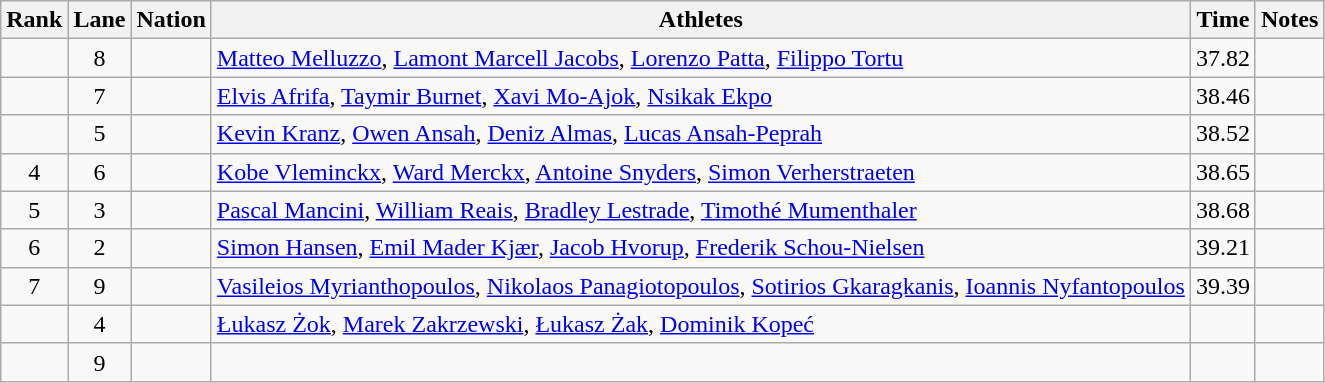<table class="wikitable sortable" style="text-align:center">
<tr>
<th>Rank</th>
<th>Lane</th>
<th>Nation</th>
<th>Athletes</th>
<th>Time</th>
<th>Notes</th>
</tr>
<tr>
<td></td>
<td>8</td>
<td align=left></td>
<td align=left><a href='#'>Matteo Melluzzo</a>, <a href='#'>Lamont Marcell Jacobs</a>, <a href='#'>Lorenzo Patta</a>, <a href='#'>Filippo Tortu</a></td>
<td>37.82</td>
<td></td>
</tr>
<tr>
<td></td>
<td>7</td>
<td align=left></td>
<td align=left><a href='#'>Elvis Afrifa</a>, <a href='#'>Taymir Burnet</a>, <a href='#'>Xavi Mo-Ajok</a>, <a href='#'>Nsikak Ekpo</a></td>
<td>38.46</td>
<td></td>
</tr>
<tr>
<td></td>
<td>5</td>
<td align=left></td>
<td align=left><a href='#'>Kevin Kranz</a>, <a href='#'>Owen Ansah</a>, <a href='#'>Deniz Almas</a>, <a href='#'>Lucas Ansah-Peprah</a></td>
<td>38.52</td>
<td></td>
</tr>
<tr>
<td>4</td>
<td>6</td>
<td align=left></td>
<td align=left><a href='#'>Kobe Vleminckx</a>, <a href='#'>Ward Merckx</a>, <a href='#'>Antoine Snyders</a>, <a href='#'>Simon Verherstraeten</a></td>
<td>38.65</td>
<td></td>
</tr>
<tr>
<td>5</td>
<td>3</td>
<td align=left></td>
<td align=left><a href='#'>Pascal Mancini</a>, <a href='#'>William Reais</a>, <a href='#'>Bradley Lestrade</a>, <a href='#'>Timothé Mumenthaler</a></td>
<td>38.68</td>
<td></td>
</tr>
<tr>
<td>6</td>
<td>2</td>
<td align=left></td>
<td align=left><a href='#'>Simon Hansen</a>, <a href='#'>Emil Mader Kjær</a>, <a href='#'>Jacob Hvorup</a>, <a href='#'>Frederik Schou-Nielsen</a></td>
<td>39.21</td>
<td></td>
</tr>
<tr>
<td>7</td>
<td>9</td>
<td align=left></td>
<td align=left><a href='#'>Vasileios Myrianthopoulos</a>, <a href='#'>Nikolaos Panagiotopoulos</a>, <a href='#'>Sotirios Gkaragkanis</a>, <a href='#'>Ioannis Nyfantopoulos</a></td>
<td>39.39</td>
<td></td>
</tr>
<tr>
<td></td>
<td>4</td>
<td align=left></td>
<td align=left><a href='#'>Łukasz Żok</a>, <a href='#'>Marek Zakrzewski</a>, <a href='#'>Łukasz Żak</a>, <a href='#'>Dominik Kopeć</a></td>
<td></td>
<td></td>
</tr>
<tr>
<td></td>
<td>9</td>
<td align=left></td>
<td align=left></td>
<td></td>
<td></td>
</tr>
</table>
